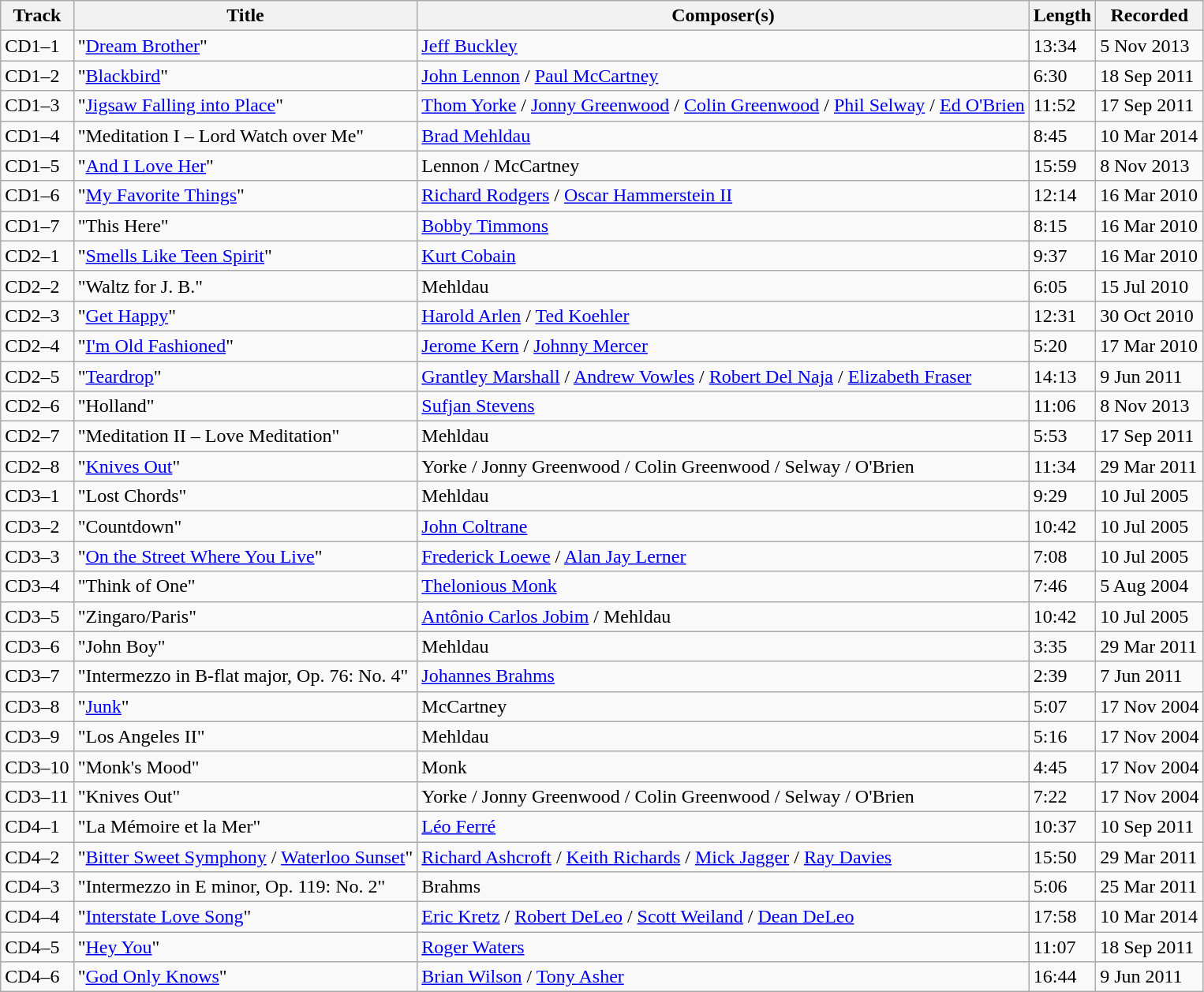<table class="wikitable sortable">
<tr>
<th>Track</th>
<th>Title</th>
<th>Composer(s)</th>
<th>Length</th>
<th>Recorded</th>
</tr>
<tr>
<td>CD1–1</td>
<td>"<a href='#'>Dream Brother</a>"</td>
<td><a href='#'>Jeff Buckley</a></td>
<td>13:34</td>
<td>5 Nov 2013</td>
</tr>
<tr>
<td>CD1–2</td>
<td>"<a href='#'>Blackbird</a>"</td>
<td><a href='#'>John Lennon</a> / <a href='#'>Paul McCartney</a></td>
<td>6:30</td>
<td>18 Sep 2011</td>
</tr>
<tr>
<td>CD1–3</td>
<td>"<a href='#'>Jigsaw Falling into Place</a>"</td>
<td><a href='#'>Thom Yorke</a> / <a href='#'>Jonny Greenwood</a> / <a href='#'>Colin Greenwood</a> / <a href='#'>Phil Selway</a> / <a href='#'>Ed O'Brien</a></td>
<td>11:52</td>
<td>17 Sep 2011</td>
</tr>
<tr>
<td>CD1–4</td>
<td>"Meditation I – Lord Watch over Me"</td>
<td><a href='#'>Brad Mehldau</a></td>
<td>8:45</td>
<td>10 Mar 2014</td>
</tr>
<tr>
<td>CD1–5</td>
<td>"<a href='#'>And I Love Her</a>"</td>
<td>Lennon / McCartney</td>
<td>15:59</td>
<td>8 Nov 2013</td>
</tr>
<tr>
<td>CD1–6</td>
<td>"<a href='#'>My Favorite Things</a>"</td>
<td><a href='#'>Richard Rodgers</a> / <a href='#'>Oscar Hammerstein II</a></td>
<td>12:14</td>
<td>16 Mar 2010</td>
</tr>
<tr>
<td>CD1–7</td>
<td>"This Here"</td>
<td><a href='#'>Bobby Timmons</a></td>
<td>8:15</td>
<td>16 Mar 2010</td>
</tr>
<tr>
<td>CD2–1</td>
<td>"<a href='#'>Smells Like Teen Spirit</a>"</td>
<td><a href='#'>Kurt Cobain</a></td>
<td>9:37</td>
<td>16 Mar 2010</td>
</tr>
<tr>
<td>CD2–2</td>
<td>"Waltz for J. B."</td>
<td>Mehldau</td>
<td>6:05</td>
<td>15 Jul 2010</td>
</tr>
<tr>
<td>CD2–3</td>
<td>"<a href='#'>Get Happy</a>"</td>
<td><a href='#'>Harold Arlen</a> / <a href='#'>Ted Koehler</a></td>
<td>12:31</td>
<td>30 Oct 2010</td>
</tr>
<tr>
<td>CD2–4</td>
<td>"<a href='#'>I'm Old Fashioned</a>"</td>
<td><a href='#'>Jerome Kern</a> / <a href='#'>Johnny Mercer</a></td>
<td>5:20</td>
<td>17 Mar 2010</td>
</tr>
<tr>
<td>CD2–5</td>
<td>"<a href='#'>Teardrop</a>"</td>
<td><a href='#'>Grantley Marshall</a> / <a href='#'>Andrew Vowles</a> / <a href='#'>Robert Del Naja</a> / <a href='#'>Elizabeth Fraser</a></td>
<td>14:13</td>
<td>9 Jun 2011</td>
</tr>
<tr>
<td>CD2–6</td>
<td>"Holland"</td>
<td><a href='#'>Sufjan Stevens</a></td>
<td>11:06</td>
<td>8 Nov 2013</td>
</tr>
<tr>
<td>CD2–7</td>
<td>"Meditation II – Love Meditation"</td>
<td>Mehldau</td>
<td>5:53</td>
<td>17 Sep 2011</td>
</tr>
<tr>
<td>CD2–8</td>
<td>"<a href='#'>Knives Out</a>"</td>
<td>Yorke / Jonny Greenwood / Colin Greenwood / Selway / O'Brien</td>
<td>11:34</td>
<td>29 Mar 2011</td>
</tr>
<tr>
<td>CD3–1</td>
<td>"Lost Chords"</td>
<td>Mehldau</td>
<td>9:29</td>
<td>10 Jul 2005</td>
</tr>
<tr>
<td>CD3–2</td>
<td>"Countdown"</td>
<td><a href='#'>John Coltrane</a></td>
<td>10:42</td>
<td>10 Jul 2005</td>
</tr>
<tr>
<td>CD3–3</td>
<td>"<a href='#'>On the Street Where You Live</a>"</td>
<td><a href='#'>Frederick Loewe</a> / <a href='#'>Alan Jay Lerner</a></td>
<td>7:08</td>
<td>10 Jul 2005</td>
</tr>
<tr>
<td>CD3–4</td>
<td>"Think of One"</td>
<td><a href='#'>Thelonious Monk</a></td>
<td>7:46</td>
<td>5 Aug 2004</td>
</tr>
<tr>
<td>CD3–5</td>
<td>"Zingaro/Paris"</td>
<td><a href='#'>Antônio Carlos Jobim</a> / Mehldau</td>
<td>10:42</td>
<td>10 Jul 2005</td>
</tr>
<tr>
<td>CD3–6</td>
<td>"John Boy"</td>
<td>Mehldau</td>
<td>3:35</td>
<td>29 Mar 2011</td>
</tr>
<tr>
<td>CD3–7</td>
<td>"Intermezzo in B-flat major, Op. 76: No. 4"</td>
<td><a href='#'>Johannes Brahms</a></td>
<td>2:39</td>
<td>7 Jun 2011</td>
</tr>
<tr>
<td>CD3–8</td>
<td>"<a href='#'>Junk</a>"</td>
<td>McCartney</td>
<td>5:07</td>
<td>17 Nov 2004</td>
</tr>
<tr>
<td>CD3–9</td>
<td>"Los Angeles II"</td>
<td>Mehldau</td>
<td>5:16</td>
<td>17 Nov 2004</td>
</tr>
<tr>
<td>CD3–10</td>
<td>"Monk's Mood"</td>
<td>Monk</td>
<td>4:45</td>
<td>17 Nov 2004</td>
</tr>
<tr>
<td>CD3–11</td>
<td>"Knives Out"</td>
<td>Yorke / Jonny Greenwood / Colin Greenwood / Selway / O'Brien</td>
<td>7:22</td>
<td>17 Nov 2004</td>
</tr>
<tr>
<td>CD4–1</td>
<td>"La Mémoire et la Mer"</td>
<td><a href='#'>Léo Ferré</a></td>
<td>10:37</td>
<td>10 Sep 2011</td>
</tr>
<tr>
<td>CD4–2</td>
<td>"<a href='#'>Bitter Sweet Symphony</a> / <a href='#'>Waterloo Sunset</a>"</td>
<td><a href='#'>Richard Ashcroft</a> / <a href='#'>Keith Richards</a> / <a href='#'>Mick Jagger</a> / <a href='#'>Ray Davies</a></td>
<td>15:50</td>
<td>29 Mar 2011</td>
</tr>
<tr>
<td>CD4–3</td>
<td>"Intermezzo in E minor, Op. 119: No. 2"</td>
<td>Brahms</td>
<td>5:06</td>
<td>25 Mar 2011</td>
</tr>
<tr>
<td>CD4–4</td>
<td>"<a href='#'>Interstate Love Song</a>"</td>
<td><a href='#'>Eric Kretz</a> / <a href='#'>Robert DeLeo</a> / <a href='#'>Scott Weiland</a> / <a href='#'>Dean DeLeo</a></td>
<td>17:58</td>
<td>10 Mar 2014</td>
</tr>
<tr>
<td>CD4–5</td>
<td>"<a href='#'>Hey You</a>"</td>
<td><a href='#'>Roger Waters</a></td>
<td>11:07</td>
<td>18 Sep 2011</td>
</tr>
<tr>
<td>CD4–6</td>
<td>"<a href='#'>God Only Knows</a>"</td>
<td><a href='#'>Brian Wilson</a> / <a href='#'>Tony Asher</a></td>
<td>16:44</td>
<td>9 Jun 2011</td>
</tr>
</table>
